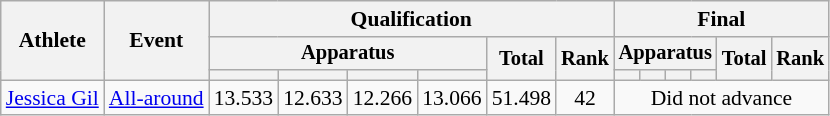<table class="wikitable" style="font-size:90%">
<tr>
<th rowspan=3>Athlete</th>
<th rowspan=3>Event</th>
<th colspan =6>Qualification</th>
<th colspan =6>Final</th>
</tr>
<tr style="font-size:95%">
<th colspan=4>Apparatus</th>
<th rowspan=2>Total</th>
<th rowspan=2>Rank</th>
<th colspan=4>Apparatus</th>
<th rowspan=2>Total</th>
<th rowspan=2>Rank</th>
</tr>
<tr style="font-size:95%">
<th></th>
<th></th>
<th></th>
<th></th>
<th></th>
<th></th>
<th></th>
<th></th>
</tr>
<tr align=center>
<td align=left><a href='#'>Jessica Gil</a></td>
<td align=left><a href='#'>All-around</a></td>
<td>13.533</td>
<td>12.633</td>
<td>12.266</td>
<td>13.066</td>
<td>51.498</td>
<td>42</td>
<td colspan=6>Did not advance</td>
</tr>
</table>
